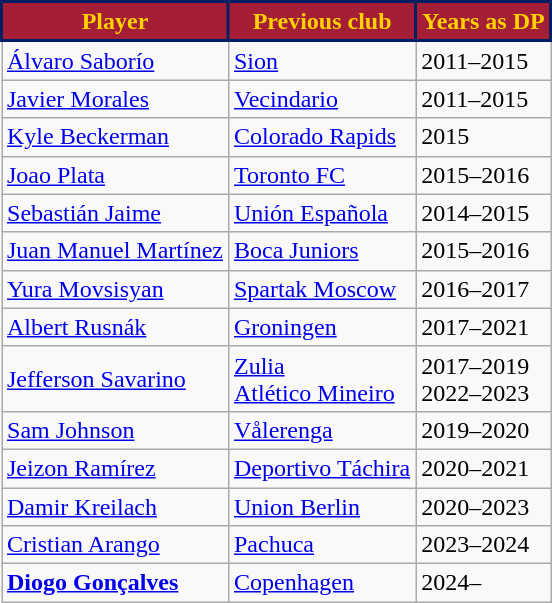<table class="wikitable" style="text-align:center">
<tr>
<th style="background:#A41F35; color:#FFD100; border:2px solid #001E61;">Player</th>
<th style="background:#A41F35; color:#FFD100; border:2px solid #001E61;">Previous club</th>
<th style="background:#A41F35; color:#FFD100; border:2px solid #001E61;">Years as DP</th>
</tr>
<tr>
<td align=left> <a href='#'>Álvaro Saborío</a></td>
<td align=left> <a href='#'>Sion</a></td>
<td align=left>2011–2015</td>
</tr>
<tr>
<td align=left> <a href='#'>Javier Morales</a></td>
<td align=left> <a href='#'>Vecindario</a></td>
<td align=left>2011–2015</td>
</tr>
<tr>
<td align=left> <a href='#'>Kyle Beckerman</a></td>
<td align=left> <a href='#'>Colorado Rapids</a></td>
<td align=left>2015</td>
</tr>
<tr>
<td align=left> <a href='#'>Joao Plata</a></td>
<td align=left> <a href='#'>Toronto FC</a></td>
<td align=left>2015–2016</td>
</tr>
<tr>
<td align=left> <a href='#'>Sebastián Jaime</a></td>
<td align=left> <a href='#'>Unión Española</a></td>
<td align=left>2014–2015</td>
</tr>
<tr>
<td align=left> <a href='#'>Juan Manuel Martínez</a></td>
<td align=left> <a href='#'>Boca Juniors</a></td>
<td align=left>2015–2016</td>
</tr>
<tr>
<td align=left> <a href='#'>Yura Movsisyan</a></td>
<td align=left> <a href='#'>Spartak Moscow</a></td>
<td align=left>2016–2017</td>
</tr>
<tr>
<td align=left> <a href='#'>Albert Rusnák</a></td>
<td align=left> <a href='#'>Groningen</a></td>
<td align=left>2017–2021</td>
</tr>
<tr>
<td align=left> <a href='#'>Jefferson Savarino</a></td>
<td align=left> <a href='#'>Zulia</a><br> <a href='#'>Atlético Mineiro</a></td>
<td align=left>2017–2019<br>2022–2023</td>
</tr>
<tr>
<td align=left> <a href='#'>Sam Johnson</a></td>
<td align=left> <a href='#'>Vålerenga</a></td>
<td align=left>2019–2020</td>
</tr>
<tr>
<td align=left> <a href='#'>Jeizon Ramírez</a></td>
<td align=left> <a href='#'>Deportivo Táchira</a></td>
<td align=left>2020–2021</td>
</tr>
<tr>
<td align=left> <a href='#'>Damir Kreilach</a></td>
<td align=left> <a href='#'>Union Berlin</a></td>
<td align=left>2020–2023</td>
</tr>
<tr>
<td align=left> <a href='#'>Cristian Arango</a></td>
<td align=left> <a href='#'>Pachuca</a></td>
<td align=left>2023–2024</td>
</tr>
<tr>
<td align=left> <strong><a href='#'>Diogo Gonçalves</a></strong></td>
<td align=left> <a href='#'>Copenhagen</a></td>
<td align=left>2024–</td>
</tr>
</table>
